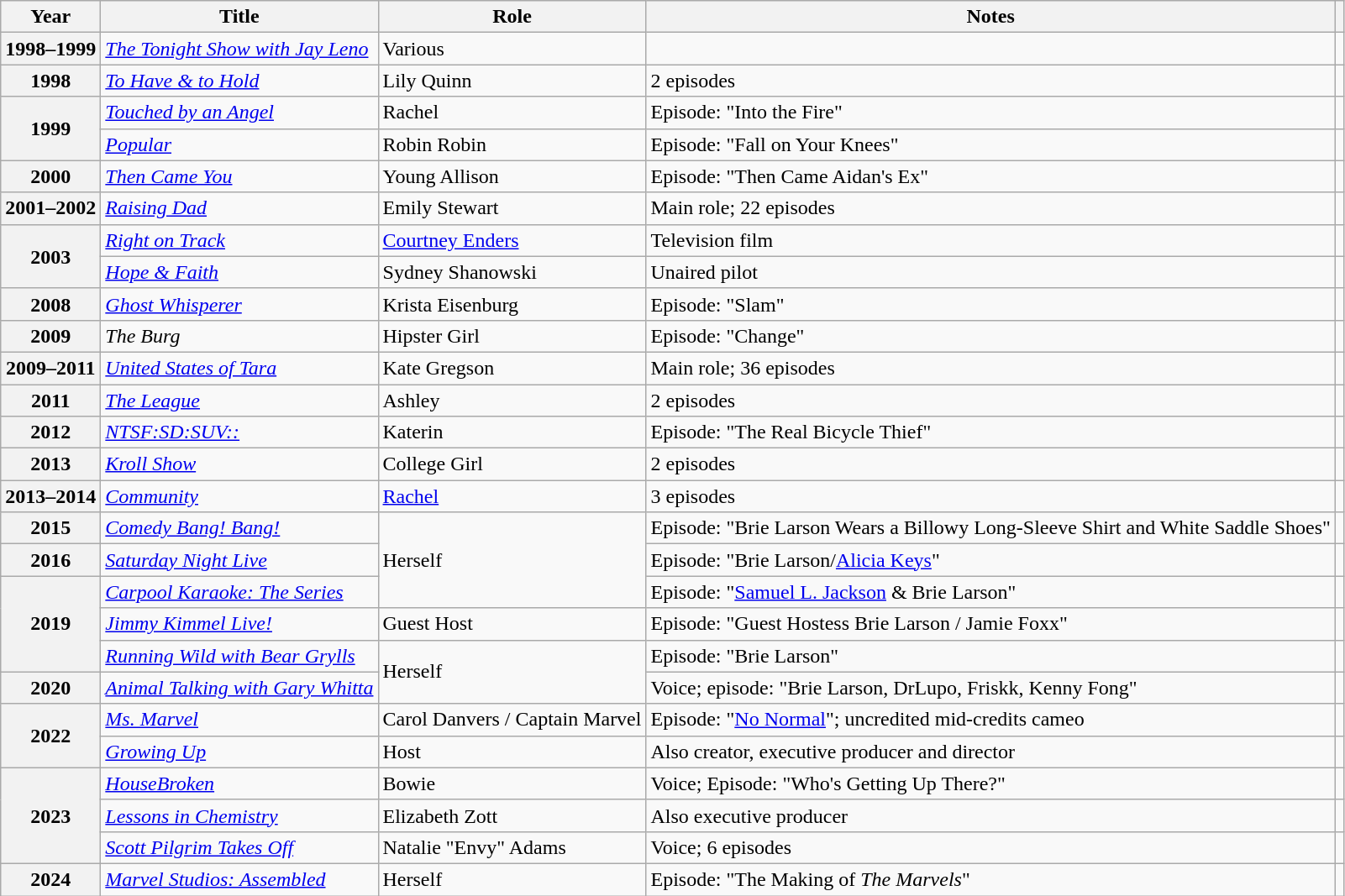<table class="wikitable plainrowheaders sortable" style="margin-right: 0;">
<tr>
<th scope="col">Year</th>
<th scope="col">Title</th>
<th scope="col">Role</th>
<th scope="col" class="unsortable">Notes</th>
<th scope="col" class="unsortable"></th>
</tr>
<tr>
<th scope="row">1998–1999</th>
<td><em><a href='#'>The Tonight Show with Jay Leno</a></em></td>
<td>Various</td>
<td></td>
<td></td>
</tr>
<tr>
<th scope="row">1998</th>
<td><em><a href='#'>To Have & to Hold</a></em></td>
<td>Lily Quinn</td>
<td>2 episodes</td>
<td></td>
</tr>
<tr>
<th rowspan=2 scope="row">1999</th>
<td><em><a href='#'>Touched by an Angel</a></em></td>
<td>Rachel</td>
<td>Episode: "Into the Fire"</td>
<td></td>
</tr>
<tr>
<td><em><a href='#'>Popular</a></em></td>
<td>Robin Robin</td>
<td>Episode: "Fall on Your Knees"</td>
<td></td>
</tr>
<tr>
<th scope="row">2000</th>
<td><em><a href='#'>Then Came You</a></em></td>
<td>Young Allison</td>
<td>Episode: "Then Came Aidan's Ex"</td>
<td></td>
</tr>
<tr>
<th scope="row">2001–2002</th>
<td><em><a href='#'>Raising Dad</a></em></td>
<td>Emily Stewart</td>
<td>Main role; 22 episodes</td>
<td></td>
</tr>
<tr>
<th rowspan="2" scope="row">2003</th>
<td><em><a href='#'>Right on Track</a></em></td>
<td><a href='#'>Courtney Enders</a></td>
<td>Television film</td>
<td></td>
</tr>
<tr>
<td><em><a href='#'>Hope & Faith</a></em></td>
<td>Sydney Shanowski</td>
<td>Unaired pilot</td>
<td></td>
</tr>
<tr>
<th scope="row">2008</th>
<td><em><a href='#'>Ghost Whisperer</a></em></td>
<td>Krista Eisenburg</td>
<td>Episode: "Slam"</td>
<td></td>
</tr>
<tr>
<th scope="row">2009</th>
<td><em>The Burg</em></td>
<td>Hipster Girl</td>
<td>Episode: "Change"</td>
<td></td>
</tr>
<tr>
<th scope="row">2009–2011</th>
<td><em><a href='#'>United States of Tara</a></em></td>
<td>Kate Gregson</td>
<td>Main role; 36 episodes</td>
<td></td>
</tr>
<tr>
<th scope="row">2011</th>
<td><em><a href='#'>The League</a></em></td>
<td>Ashley</td>
<td>2 episodes</td>
<td></td>
</tr>
<tr>
<th scope="row">2012</th>
<td><em><a href='#'>NTSF:SD:SUV::</a></em></td>
<td>Katerin</td>
<td>Episode: "The Real Bicycle Thief"</td>
<td></td>
</tr>
<tr>
<th scope="row">2013</th>
<td><em><a href='#'>Kroll Show</a></em></td>
<td>College Girl</td>
<td>2 episodes</td>
<td></td>
</tr>
<tr>
<th scope="row">2013–2014</th>
<td><em><a href='#'>Community</a></em></td>
<td><a href='#'>Rachel</a></td>
<td>3 episodes</td>
<td></td>
</tr>
<tr>
<th scope="row">2015</th>
<td><em><a href='#'>Comedy Bang! Bang!</a></em></td>
<td rowspan=3>Herself</td>
<td>Episode: "Brie Larson Wears a Billowy Long-Sleeve Shirt and White Saddle Shoes"</td>
<td></td>
</tr>
<tr>
<th scope="row">2016</th>
<td><em><a href='#'>Saturday Night Live</a></em></td>
<td>Episode: "Brie Larson/<a href='#'>Alicia Keys</a>"</td>
<td></td>
</tr>
<tr>
<th rowspan="3" scope="row">2019</th>
<td><em><a href='#'>Carpool Karaoke: The Series</a></em></td>
<td>Episode: "<a href='#'>Samuel L. Jackson</a> & Brie Larson"</td>
<td></td>
</tr>
<tr>
<td><em><a href='#'>Jimmy Kimmel Live!</a></em></td>
<td>Guest Host</td>
<td>Episode: "Guest Hostess Brie Larson / Jamie Foxx"</td>
<td></td>
</tr>
<tr>
<td><em><a href='#'>Running Wild with Bear Grylls</a></em></td>
<td rowspan=2>Herself</td>
<td>Episode: "Brie Larson"</td>
<td></td>
</tr>
<tr>
<th scope="row">2020</th>
<td><em><a href='#'>Animal Talking with Gary Whitta</a></em></td>
<td>Voice; episode: "Brie Larson, DrLupo, Friskk, Kenny Fong"</td>
<td></td>
</tr>
<tr>
<th rowspan=2 scope="row">2022</th>
<td><em><a href='#'>Ms. Marvel</a></em></td>
<td>Carol Danvers / Captain Marvel</td>
<td>Episode: "<a href='#'>No Normal</a>"; uncredited mid-credits cameo</td>
<td></td>
</tr>
<tr>
<td><em><a href='#'>Growing Up</a></em></td>
<td>Host</td>
<td>Also creator, executive producer and director</td>
<td></td>
</tr>
<tr>
<th rowspan=3 scope="row">2023</th>
<td><em><a href='#'>HouseBroken</a></em></td>
<td>Bowie</td>
<td>Voice; Episode: "Who's Getting Up There?"</td>
<td></td>
</tr>
<tr>
<td><em><a href='#'>Lessons in Chemistry</a></em></td>
<td>Elizabeth Zott</td>
<td>Also executive producer</td>
<td></td>
</tr>
<tr>
<td><em><a href='#'>Scott Pilgrim Takes Off</a></em></td>
<td>Natalie "Envy" Adams</td>
<td>Voice; 6 episodes</td>
<td></td>
</tr>
<tr>
<th scope="row">2024</th>
<td><em><a href='#'>Marvel Studios: Assembled</a></em></td>
<td>Herself</td>
<td>Episode: "The Making of <em>The Marvels</em>"</td>
<td></td>
</tr>
</table>
